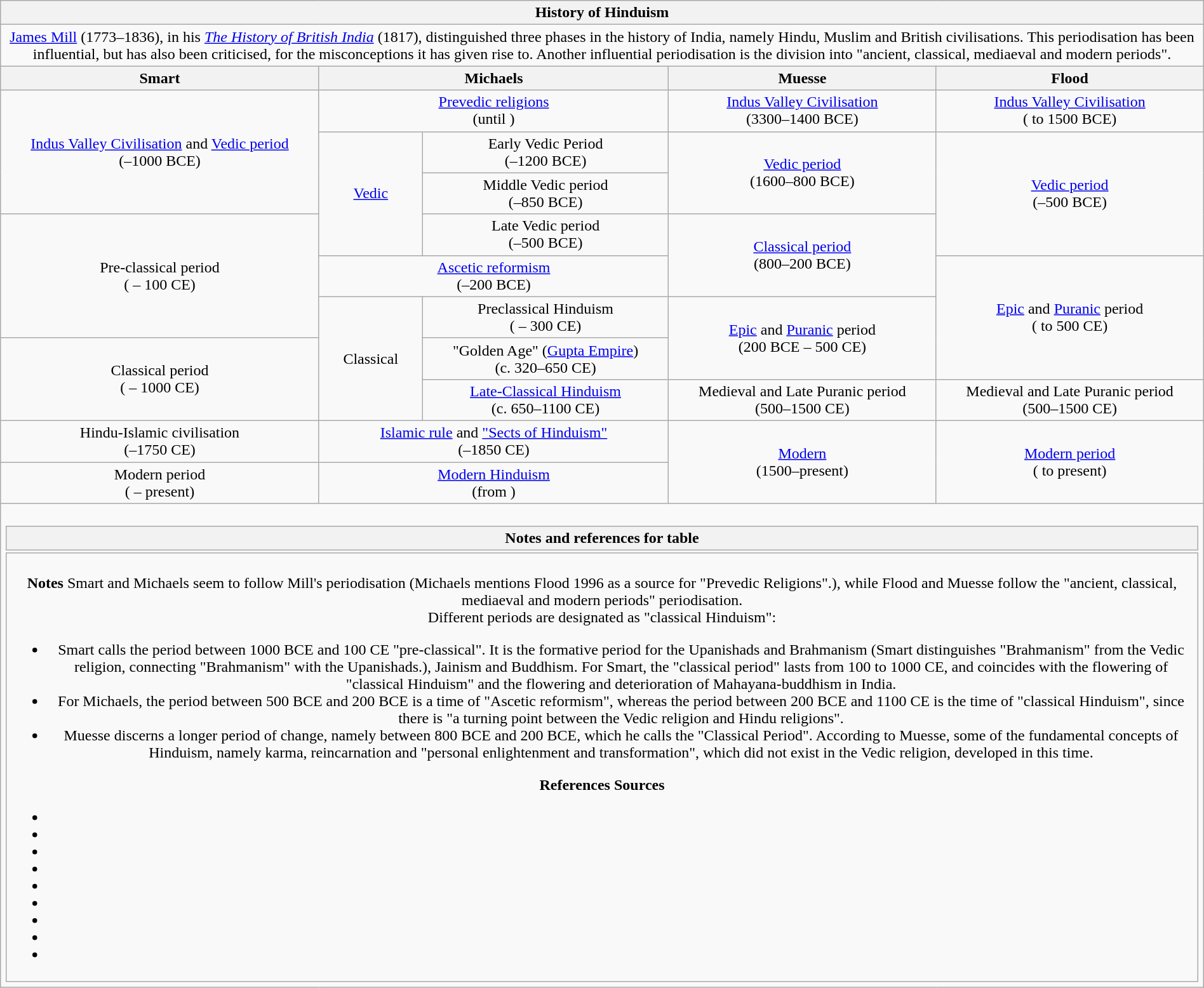<table class="wikitable collapsible autocollapse" style="width:100%;text-align:center;">
<tr>
<th colspan=5>History of Hinduism</th>
</tr>
<tr>
<td colspan=5><a href='#'>James Mill</a> (1773–1836), in his <em><a href='#'>The History of British India</a></em> (1817), distinguished three phases in the history of India, namely Hindu, Muslim and British civilisations. This periodisation has been influential, but has also been criticised, for the misconceptions it has given rise to. Another influential periodisation is the division into "ancient, classical, mediaeval and modern periods".</td>
</tr>
<tr>
<th>Smart</th>
<th colspan="2">Michaels</th>
<th>Muesse</th>
<th>Flood</th>
</tr>
<tr>
<td (Smart) rowspan="3" style="text-align:center;"><a href='#'>Indus Valley Civilisation</a> and <a href='#'>Vedic period</a><br>(–1000 BCE)</td>
<td colspan="2" style="text-align:center;"><a href='#'>Prevedic religions</a><br>(until )</td>
<td (Muesse) style="text-align:center;"><a href='#'>Indus Valley Civilisation</a><br>(3300–1400 BCE)</td>
<td (Flood) style="text-align:center;"><a href='#'>Indus Valley Civilisation</a><br>( to 1500 BCE)</td>
</tr>
<tr>
<td (Michaels overall) rowspan="3" style="text-align:center;"><a href='#'>Vedic</a></td>
<td (Michaels detailed) style="text-align:center;">Early Vedic Period<br>(–1200 BCE)</td>
<td (Muesse) rowspan="2" style="text-align:center;"><a href='#'>Vedic period</a><br>(1600–800 BCE)</td>
<td (Flood) rowspan="3" style="text-align:center;"><a href='#'>Vedic period</a><br>(–500 BCE)</td>
</tr>
<tr>
<td (Michaels detailed) style="text-align:center;">Middle Vedic period<br>(–850 BCE)</td>
</tr>
<tr>
<td (Smart) rowspan="3" style="text-align:center;">Pre-classical period<br>( – 100 CE)</td>
<td (Michaels detailed) style="text-align:center;">Late Vedic period<br>(–500 BCE)</td>
<td (Muesse) rowspan="2" style="text-align:center;"><a href='#'>Classical period</a><br>(800–200 BCE)</td>
</tr>
<tr>
<td colspan="2" style="text-align:center;"><a href='#'>Ascetic reformism</a><br>(–200 BCE)</td>
<td (Flood) rowspan="3" style="text-align:center;"><a href='#'>Epic</a> and <a href='#'>Puranic</a> period<br>( to 500 CE)</td>
</tr>
<tr>
<td (Michaels overall) rowspan="3" style="text-align:center;">Classical</td>
<td (Michaels detailed) style="text-align:center;">Preclassical Hinduism<br>( – 300 CE)</td>
<td (Muesse) rowspan="2" style="text-align:center;"><a href='#'>Epic</a> and <a href='#'>Puranic</a> period<br>(200 BCE – 500 CE)</td>
</tr>
<tr>
<td (Smart) rowspan="2" style="text-align:center;">Classical period<br>( – 1000 CE)</td>
<td (Michaels detailed) style="text-align:center;">"Golden Age" (<a href='#'>Gupta Empire</a>)<br>(c. 320–650 CE)</td>
</tr>
<tr>
<td (Michaels detailed) style="text-align:center;"><a href='#'>Late-Classical Hinduism</a><br>(c. 650–1100 CE)</td>
<td (Muesse) rowspan="2" style="text-align:center;">Medieval and Late Puranic period<br>(500–1500 CE)</td>
<td (Flood) rowspan="2" style="text-align:center;">Medieval and Late Puranic period<br>(500–1500 CE)</td>
</tr>
<tr>
<td (Smart) rowspan="2" style="text-align:center;">Hindu-Islamic civilisation<br>(–1750 CE)</td>
<td colspan="2" rowspan="2" style="text-align:center;"><a href='#'>Islamic rule</a> and <a href='#'>"Sects of Hinduism"</a><br>(–1850 CE)</td>
</tr>
<tr>
<td (Muesse) rowspan="2" style="text-align:center;"><a href='#'>Modern</a><br>(1500–present)</td>
<td (Flood) rowspan="2" style="text-align:center;"><a href='#'>Modern period</a><br>( to present)</td>
</tr>
<tr>
<td (Smart) style="text-align:center;">Modern period<br>( – present)</td>
<td colspan="2" style="text-align:center;"><a href='#'>Modern Hinduism</a><br>(from )</td>
</tr>
<tr>
<td colspan=12><br><table class="collapsible collapsed">
<tr>
<th>Notes and references for table</th>
</tr>
<tr>
<td><br><strong>Notes</strong>
Smart and Michaels seem to follow Mill's periodisation (Michaels mentions Flood 1996 as a source for "Prevedic Religions".), while Flood and Muesse follow the "ancient, classical, mediaeval and modern periods" periodisation.<br>Different periods are designated as "classical Hinduism":<ul><li>Smart calls the period between 1000 BCE and 100 CE "pre-classical". It is the formative period for the Upanishads and Brahmanism (Smart distinguishes "Brahmanism" from the Vedic religion, connecting "Brahmanism" with the Upanishads.), Jainism and Buddhism. For Smart, the "classical period" lasts from 100 to 1000 CE, and coincides with the flowering of "classical Hinduism" and the flowering and deterioration of Mahayana-buddhism in India.</li><li>For Michaels, the period between 500 BCE and 200 BCE is a time of "Ascetic reformism", whereas the period between 200 BCE and 1100 CE is the time of "classical Hinduism", since there is "a turning point between the Vedic religion and Hindu religions".</li><li>Muesse discerns a longer period of change, namely between 800 BCE and 200 BCE, which he calls the "Classical Period". According to Muesse, some of the fundamental concepts of Hinduism, namely karma, reincarnation and "personal enlightenment and transformation", which did not exist in the Vedic religion, developed in this time.</li></ul><strong>References</strong>

<strong>Sources</strong><ul><li></li><li></li><li></li><li></li><li></li><li></li><li></li><li></li><li></li></ul></td>
</tr>
</table>
</td>
</tr>
</table>
